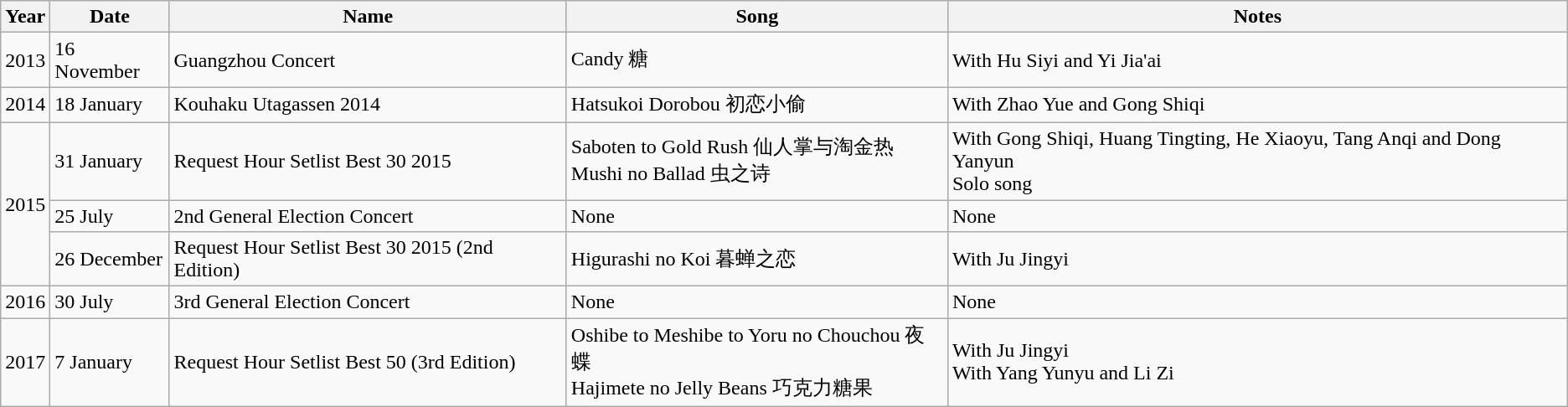<table class="wikitable">
<tr>
<th>Year</th>
<th>Date</th>
<th>Name</th>
<th>Song</th>
<th>Notes</th>
</tr>
<tr>
<td>2013</td>
<td>16 November</td>
<td>Guangzhou Concert</td>
<td>Candy 糖</td>
<td>With Hu Siyi and Yi Jia'ai</td>
</tr>
<tr>
<td>2014</td>
<td>18 January</td>
<td>Kouhaku Utagassen 2014</td>
<td>Hatsukoi Dorobou 初恋小偷</td>
<td>With Zhao Yue and Gong Shiqi</td>
</tr>
<tr>
<td rowspan="3">2015</td>
<td>31 January</td>
<td>Request Hour Setlist Best 30 2015</td>
<td>Saboten to Gold Rush 仙人掌与淘金热 <br> Mushi no Ballad 虫之诗</td>
<td>With Gong Shiqi, Huang Tingting, He Xiaoyu, Tang Anqi and Dong Yanyun <br> Solo song</td>
</tr>
<tr>
<td>25 July</td>
<td>2nd General Election Concert</td>
<td>None</td>
<td>None</td>
</tr>
<tr>
<td>26 December</td>
<td>Request Hour Setlist Best 30 2015 (2nd Edition)</td>
<td>Higurashi no Koi 暮蝉之恋</td>
<td>With Ju Jingyi</td>
</tr>
<tr>
<td>2016</td>
<td>30 July</td>
<td>3rd General Election Concert</td>
<td>None</td>
<td>None</td>
</tr>
<tr>
<td>2017</td>
<td>7 January</td>
<td>Request Hour Setlist Best 50 (3rd Edition)</td>
<td>Oshibe to Meshibe to Yoru no Chouchou 夜蝶 <br> Hajimete no Jelly Beans 巧克力糖果</td>
<td>With Ju Jingyi <br> With Yang Yunyu and Li Zi</td>
</tr>
</table>
